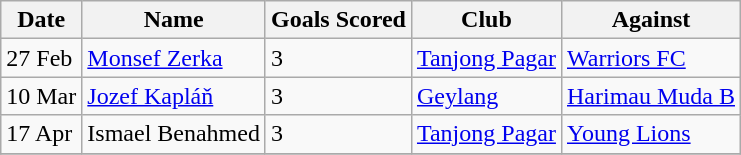<table class="wikitable sortable">
<tr>
<th>Date</th>
<th>Name</th>
<th>Goals Scored</th>
<th>Club</th>
<th>Against</th>
</tr>
<tr>
<td>27 Feb</td>
<td> <a href='#'>Monsef Zerka</a></td>
<td>3</td>
<td><a href='#'>Tanjong Pagar</a></td>
<td><a href='#'>Warriors FC</a></td>
</tr>
<tr>
<td>10 Mar</td>
<td> <a href='#'>Jozef Kapláň</a></td>
<td>3</td>
<td><a href='#'>Geylang</a></td>
<td><a href='#'>Harimau Muda B</a></td>
</tr>
<tr>
<td>17 Apr</td>
<td> Ismael Benahmed</td>
<td>3</td>
<td><a href='#'>Tanjong Pagar</a></td>
<td><a href='#'>Young Lions</a></td>
</tr>
<tr>
</tr>
</table>
